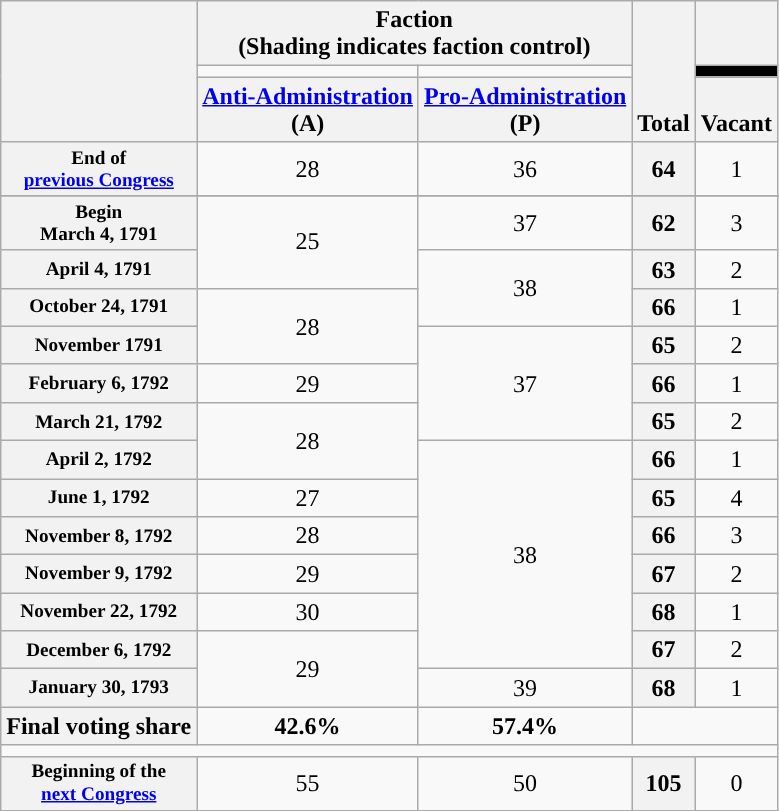<table class=wikitable style="text-align:center">
<tr style="vertical-align:bottom;">
<th rowspan=3></th>
<th colspan=2>Faction <div>(Shading indicates faction control)</div></th>
<th rowspan=3>Total</th>
<th></th>
</tr>
<tr style="height:5px">
<td style="background-color:"></td>
<td style="background-color:"></td>
<td style="background-color:black"></td>
</tr>
<tr valign= bottom>
<th><a href='#'>Anti-Administration</a><br>(A)</th>
<th><a href='#'>Pro-Administration</a><br>(P)</th>
<th>Vacant</th>
</tr>
<tr>
<th nowrap style="font-size:80%">End of<br><a href='#'>previous Congress</a></th>
<td>28</td>
<td>36</td>
<th>64</th>
<td>1</td>
</tr>
<tr>
</tr>
<tr>
<th nowrap style="font-size:80%">Begin<br>March 4, 1791</th>
<td rowspan=2>25</td>
<td>37</td>
<th>62</th>
<td>3</td>
</tr>
<tr>
<th nowrap style="font-size:80%">April 4, 1791</th>
<td rowspan=2 >38</td>
<th>63</th>
<td>2</td>
</tr>
<tr>
<th nowrap style="font-size:80%">October 24, 1791</th>
<td rowspan=2>28</td>
<th>66</th>
<td>1</td>
</tr>
<tr>
<th nowrap style="font-size:80%">November 1791</th>
<td rowspan=3 >37</td>
<th>65</th>
<td>2</td>
</tr>
<tr>
<th nowrap style="font-size:80%">February 6, 1792 </th>
<td>29</td>
<th>66</th>
<td>1</td>
</tr>
<tr>
<th nowrap style="font-size:80%">March 21, 1792</th>
<td rowspan=2>28</td>
<th>65</th>
<td>2</td>
</tr>
<tr>
<th nowrap style="font-size:80%">April 2, 1792</th>
<td rowspan=6 >38</td>
<th>66</th>
<td>1</td>
</tr>
<tr>
<th nowrap style="font-size:80%">June 1, 1792</th>
<td>27</td>
<th>65</th>
<td>4</td>
</tr>
<tr>
<th nowrap style="font-size:80%">November 8, 1792</th>
<td>28</td>
<th>66</th>
<td>3</td>
</tr>
<tr>
<th nowrap style="font-size:80%">November 9, 1792</th>
<td>29</td>
<th>67</th>
<td>2</td>
</tr>
<tr>
<th nowrap style="font-size:80%">November 22, 1792</th>
<td>30</td>
<th>68</th>
<td>1</td>
</tr>
<tr>
<th nowrap style="font-size:80%">December 6, 1792</th>
<td rowspan=2>29</td>
<th>67</th>
<td>2</td>
</tr>
<tr>
<th nowrap style="font-size:80%">January 30, 1793</th>
<td>39</td>
<th>68</th>
<td>1</td>
</tr>
<tr>
<th>Final voting share</th>
<td><strong>42.6%</strong></td>
<td><strong>57.4%</strong></td>
<td colspan=3></td>
</tr>
<tr>
<td colspan=5></td>
</tr>
<tr>
<th nowrap style="font-size:80%">Beginning of the<br><a href='#'>next Congress</a></th>
<td>55</td>
<td>50</td>
<th>105</th>
<td>0</td>
</tr>
</table>
